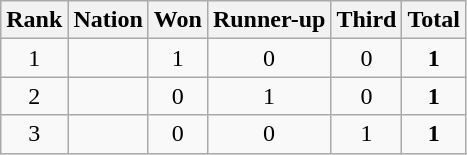<table class="wikitable sortable" style="text-align: center;">
<tr>
<th>Rank</th>
<th>Nation</th>
<th>Won</th>
<th>Runner-up</th>
<th>Third</th>
<th>Total</th>
</tr>
<tr>
<td>1</td>
<td align=left></td>
<td>1</td>
<td>0</td>
<td>0</td>
<td><strong>1</strong></td>
</tr>
<tr>
<td>2</td>
<td align=left></td>
<td>0</td>
<td>1</td>
<td>0</td>
<td><strong>1</strong></td>
</tr>
<tr>
<td>3</td>
<td align=left></td>
<td>0</td>
<td>0</td>
<td>1</td>
<td><strong>1</strong></td>
</tr>
</table>
